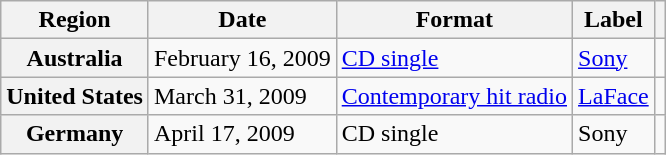<table class="wikitable plainrowheaders">
<tr>
<th scope="col">Region</th>
<th scope="col">Date</th>
<th scope="col">Format</th>
<th scope="col">Label</th>
<th scope="col"></th>
</tr>
<tr>
<th scope="row">Australia</th>
<td>February 16, 2009</td>
<td><a href='#'>CD single</a></td>
<td><a href='#'>Sony</a></td>
<td></td>
</tr>
<tr>
<th scope="row">United States</th>
<td>March 31, 2009</td>
<td><a href='#'>Contemporary hit radio</a></td>
<td><a href='#'>LaFace</a></td>
<td></td>
</tr>
<tr>
<th scope="row">Germany</th>
<td>April 17, 2009</td>
<td>CD single</td>
<td>Sony</td>
<td></td>
</tr>
</table>
